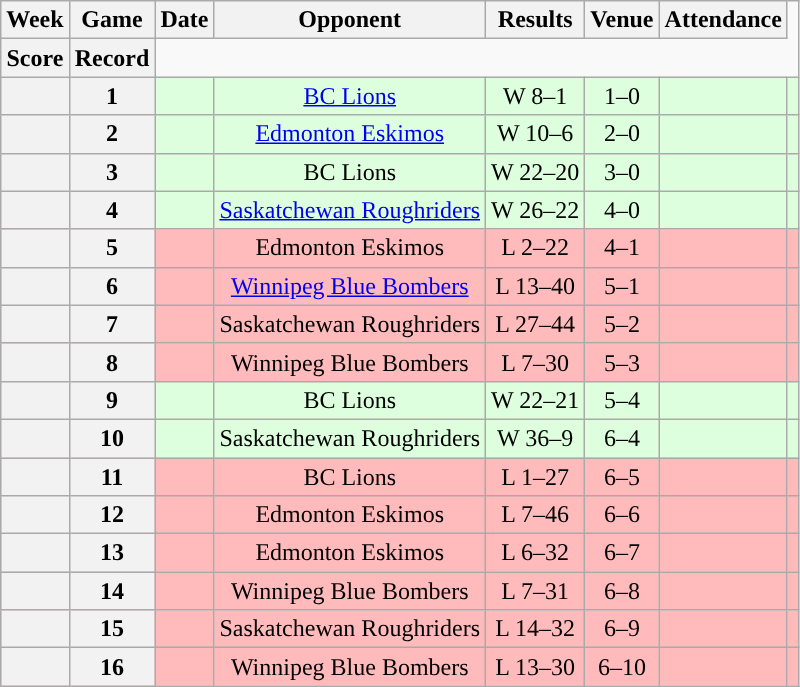<table class="wikitable" style="text-align:center">
<tr>
<th>Week</th>
<th>Game</th>
<th>Date</th>
<th>Opponent</th>
<th>Results</th>
<th>Venue</th>
<th>Attendance</th>
</tr>
<tr>
<th>Score</th>
<th>Record</th>
</tr>
<tr style="background:#ddffdd">
<th></th>
<th>1</th>
<td></td>
<td><a href='#'>BC Lions</a></td>
<td>W 8–1</td>
<td>1–0</td>
<td></td>
<td></td>
</tr>
<tr style="background:#ddffdd">
<th></th>
<th>2</th>
<td></td>
<td><a href='#'>Edmonton Eskimos</a></td>
<td>W 10–6</td>
<td>2–0</td>
<td></td>
<td></td>
</tr>
<tr style="background:#ddffdd">
<th></th>
<th>3</th>
<td></td>
<td>BC Lions</td>
<td>W 22–20</td>
<td>3–0</td>
<td></td>
<td></td>
</tr>
<tr style="background:#ddffdd">
<th></th>
<th>4</th>
<td></td>
<td><a href='#'>Saskatchewan Roughriders</a></td>
<td>W 26–22</td>
<td>4–0</td>
<td></td>
<td></td>
</tr>
<tr style="background:#ffbbbb">
<th></th>
<th>5</th>
<td></td>
<td>Edmonton Eskimos</td>
<td>L 2–22</td>
<td>4–1</td>
<td></td>
<td></td>
</tr>
<tr style="background:#ffbbbb">
<th></th>
<th>6</th>
<td></td>
<td><a href='#'>Winnipeg Blue Bombers</a></td>
<td>L 13–40</td>
<td>5–1</td>
<td></td>
<td></td>
</tr>
<tr style="background:#ffbbbb">
<th></th>
<th>7</th>
<td></td>
<td>Saskatchewan Roughriders</td>
<td>L 27–44</td>
<td>5–2</td>
<td></td>
<td></td>
</tr>
<tr style="background:#ffbbbb">
<th></th>
<th>8</th>
<td></td>
<td>Winnipeg Blue Bombers</td>
<td>L 7–30</td>
<td>5–3</td>
<td></td>
<td></td>
</tr>
<tr style="background:#ddffdd">
<th></th>
<th>9</th>
<td></td>
<td>BC Lions</td>
<td>W 22–21</td>
<td>5–4</td>
<td></td>
<td></td>
</tr>
<tr style="background:#ddffdd">
<th></th>
<th>10</th>
<td></td>
<td>Saskatchewan Roughriders</td>
<td>W 36–9</td>
<td>6–4</td>
<td></td>
<td></td>
</tr>
<tr style="background:#ffbbbb">
<th></th>
<th>11</th>
<td></td>
<td>BC Lions</td>
<td>L 1–27</td>
<td>6–5</td>
<td></td>
<td></td>
</tr>
<tr style="background:#ffbbbb">
<th></th>
<th>12</th>
<td></td>
<td>Edmonton Eskimos</td>
<td>L 7–46</td>
<td>6–6</td>
<td></td>
<td></td>
</tr>
<tr style="background:#ffbbbb">
<th></th>
<th>13</th>
<td></td>
<td>Edmonton Eskimos</td>
<td>L 6–32</td>
<td>6–7</td>
<td></td>
<td></td>
</tr>
<tr style="background:#ffbbbb">
<th></th>
<th>14</th>
<td></td>
<td>Winnipeg Blue Bombers</td>
<td>L 7–31</td>
<td>6–8</td>
<td></td>
<td></td>
</tr>
<tr style="background:#ffbbbb">
<th></th>
<th>15</th>
<td></td>
<td>Saskatchewan Roughriders</td>
<td>L 14–32</td>
<td>6–9</td>
<td></td>
<td></td>
</tr>
<tr style="background:#ffbbbb">
<th></th>
<th>16</th>
<td></td>
<td>Winnipeg Blue Bombers</td>
<td>L 13–30</td>
<td>6–10</td>
<td></td>
<td></td>
</tr>
</table>
